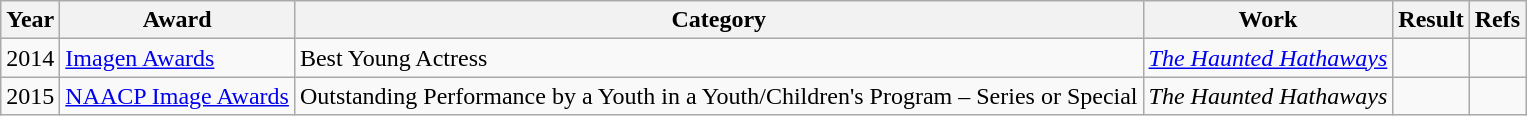<table class="wikitable">
<tr>
<th>Year</th>
<th>Award</th>
<th>Category</th>
<th>Work</th>
<th>Result</th>
<th>Refs</th>
</tr>
<tr>
<td>2014</td>
<td><a href='#'>Imagen Awards</a></td>
<td>Best Young Actress</td>
<td style="white-space: nowrap;"><em><a href='#'>The Haunted Hathaways</a></em></td>
<td></td>
<td style="text-align:center;"></td>
</tr>
<tr>
<td>2015</td>
<td style="white-space: nowrap;"><a href='#'>NAACP Image Awards</a></td>
<td>Outstanding Performance by a Youth in a Youth/Children's Program – Series or Special</td>
<td><em>The Haunted Hathaways</em></td>
<td></td>
<td></td>
</tr>
</table>
